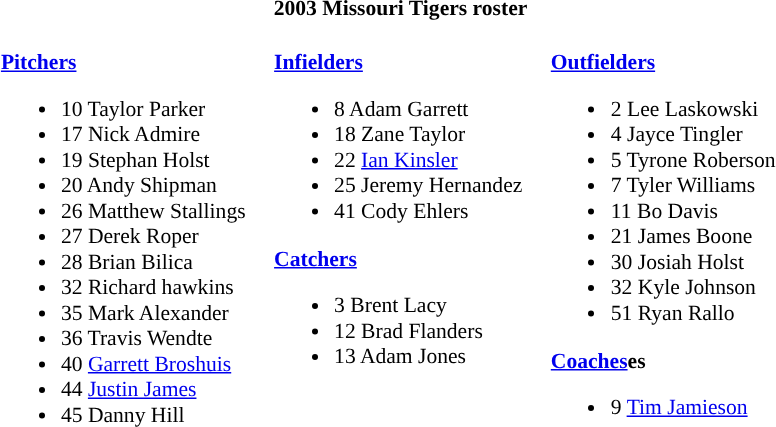<table class="toccolours" style="border-collapse:collapse; font-size:90%;">
<tr>
<th colspan="7">2003 Missouri Tigers roster</th>
</tr>
<tr>
</tr>
<tr>
<td width="03"> </td>
<td valign="top"><br><strong><a href='#'>Pitchers</a></strong><ul><li>10 Taylor Parker</li><li>17 Nick Admire</li><li>19 Stephan Holst</li><li>20 Andy Shipman</li><li>26 Matthew Stallings</li><li>27 Derek Roper</li><li>28 Brian Bilica</li><li>32 Richard hawkins</li><li>35 Mark Alexander</li><li>36 Travis Wendte</li><li>40 <a href='#'>Garrett Broshuis</a></li><li>44 <a href='#'>Justin James</a></li><li>45 Danny Hill</li></ul></td>
<td width="15"> </td>
<td valign="top"><br><strong><a href='#'>Infielders</a></strong><ul><li>8 Adam Garrett</li><li>18 Zane Taylor</li><li>22 <a href='#'>Ian Kinsler</a></li><li>25 Jeremy Hernandez</li><li>41 Cody Ehlers</li></ul><strong><a href='#'>Catchers</a></strong><ul><li>3 Brent Lacy</li><li>12 Brad Flanders</li><li>13 Adam Jones</li></ul></td>
<td width="15"> </td>
<td valign="top"><br><strong><a href='#'>Outfielders</a></strong><ul><li>2 Lee Laskowski</li><li>4 Jayce Tingler</li><li>5 Tyrone Roberson</li><li>7 Tyler Williams</li><li>11 Bo Davis</li><li>21 James Boone</li><li>30 Josiah Holst</li><li>32 Kyle Johnson</li><li>51 Ryan Rallo</li></ul><strong><a href='#'>Coaches</a>es</strong><ul><li>9 <a href='#'>Tim Jamieson</a></li></ul></td>
<td width="20"> </td>
</tr>
</table>
